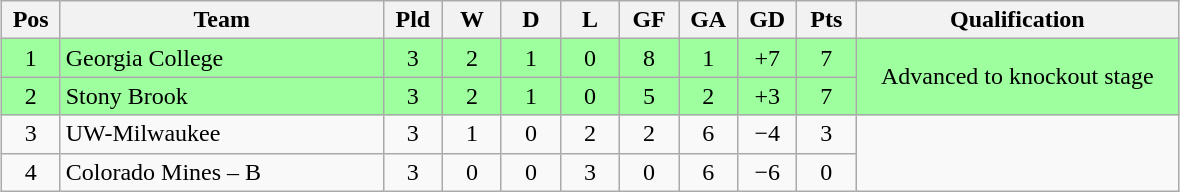<table class="wikitable" style="text-align:center; margin: 1em auto">
<tr>
<th style="width:2em">Pos</th>
<th style="width:13em">Team</th>
<th style="width:2em">Pld</th>
<th style="width:2em">W</th>
<th style="width:2em">D</th>
<th style="width:2em">L</th>
<th style="width:2em">GF</th>
<th style="width:2em">GA</th>
<th style="width:2em">GD</th>
<th style="width:2em">Pts</th>
<th style="width:13em">Qualification</th>
</tr>
<tr bgcolor="#9eff9e">
<td>1</td>
<td style="text-align:left">Georgia College</td>
<td>3</td>
<td>2</td>
<td>1</td>
<td>0</td>
<td>8</td>
<td>1</td>
<td>+7</td>
<td>7</td>
<td rowspan="2">Advanced to knockout stage</td>
</tr>
<tr bgcolor="#9eff9e">
<td>2</td>
<td style="text-align:left">Stony Brook</td>
<td>3</td>
<td>2</td>
<td>1</td>
<td>0</td>
<td>5</td>
<td>2</td>
<td>+3</td>
<td>7</td>
</tr>
<tr>
<td>3</td>
<td style="text-align:left">UW-Milwaukee</td>
<td>3</td>
<td>1</td>
<td>0</td>
<td>2</td>
<td>2</td>
<td>6</td>
<td>−4</td>
<td>3</td>
<td rowspan="2"></td>
</tr>
<tr>
<td>4</td>
<td style="text-align:left">Colorado Mines – B</td>
<td>3</td>
<td>0</td>
<td>0</td>
<td>3</td>
<td>0</td>
<td>6</td>
<td>−6</td>
<td>0</td>
</tr>
</table>
